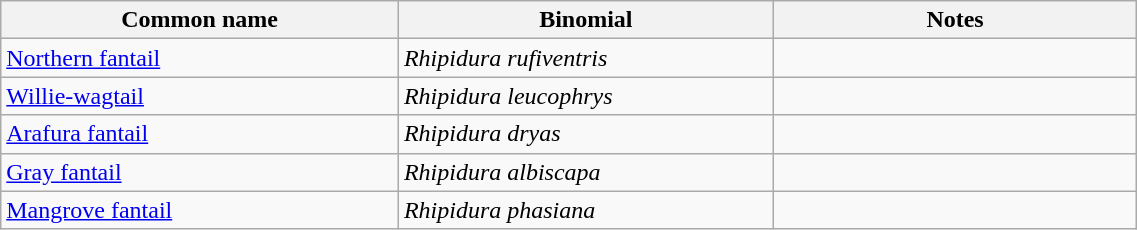<table style="width:60%;" class="wikitable">
<tr>
<th width=35%>Common name</th>
<th width=33%>Binomial</th>
<th width=32%>Notes</th>
</tr>
<tr>
<td><a href='#'>Northern fantail</a></td>
<td><em>Rhipidura rufiventris</em></td>
<td></td>
</tr>
<tr>
<td><a href='#'>Willie-wagtail</a></td>
<td><em>Rhipidura leucophrys</em></td>
<td></td>
</tr>
<tr>
<td><a href='#'>Arafura fantail</a></td>
<td><em>Rhipidura dryas</em></td>
<td></td>
</tr>
<tr>
<td><a href='#'>Gray fantail</a></td>
<td><em>Rhipidura albiscapa</em></td>
<td></td>
</tr>
<tr>
<td><a href='#'>Mangrove fantail</a></td>
<td><em>Rhipidura phasiana</em></td>
<td></td>
</tr>
</table>
